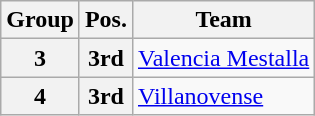<table class="wikitable">
<tr>
<th>Group</th>
<th>Pos.</th>
<th>Team</th>
</tr>
<tr>
<th>3</th>
<th>3rd</th>
<td><a href='#'>Valencia Mestalla</a></td>
</tr>
<tr>
<th>4</th>
<th>3rd</th>
<td><a href='#'>Villanovense</a></td>
</tr>
</table>
